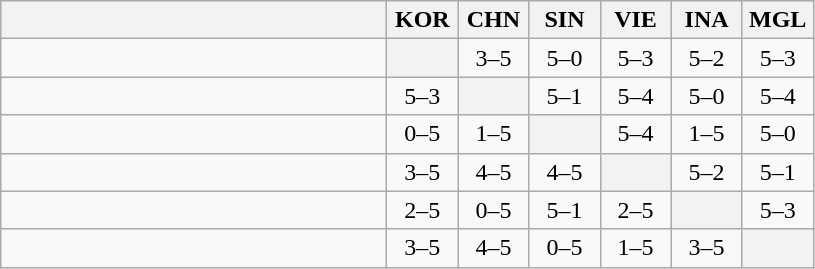<table class="wikitable" style="text-align:center">
<tr>
<th width="250"> </th>
<th width="40">KOR</th>
<th width="40">CHN</th>
<th width="40">SIN</th>
<th width="40">VIE</th>
<th width="40">INA</th>
<th width="40">MGL</th>
</tr>
<tr>
<td align=left></td>
<th></th>
<td>3–5</td>
<td>5–0</td>
<td>5–3</td>
<td>5–2</td>
<td>5–3</td>
</tr>
<tr>
<td align=left></td>
<td>5–3</td>
<th></th>
<td>5–1</td>
<td>5–4</td>
<td>5–0</td>
<td>5–4</td>
</tr>
<tr>
<td align=left></td>
<td>0–5</td>
<td>1–5</td>
<th></th>
<td>5–4</td>
<td>1–5</td>
<td>5–0</td>
</tr>
<tr>
<td align=left></td>
<td>3–5</td>
<td>4–5</td>
<td>4–5</td>
<th></th>
<td>5–2</td>
<td>5–1</td>
</tr>
<tr>
<td align=left></td>
<td>2–5</td>
<td>0–5</td>
<td>5–1</td>
<td>2–5</td>
<th></th>
<td>5–3</td>
</tr>
<tr>
<td align=left></td>
<td>3–5</td>
<td>4–5</td>
<td>0–5</td>
<td>1–5</td>
<td>3–5</td>
<th></th>
</tr>
</table>
